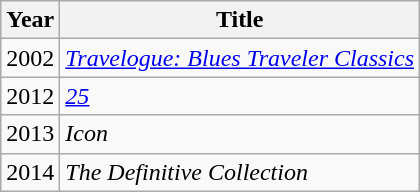<table class="wikitable">
<tr>
<th>Year</th>
<th>Title</th>
</tr>
<tr>
<td>2002</td>
<td><em><a href='#'>Travelogue: Blues Traveler Classics</a></em></td>
</tr>
<tr>
<td>2012</td>
<td><em><a href='#'>25</a></em></td>
</tr>
<tr>
<td>2013</td>
<td><em>Icon</em></td>
</tr>
<tr>
<td>2014</td>
<td><em>The Definitive Collection</em></td>
</tr>
</table>
